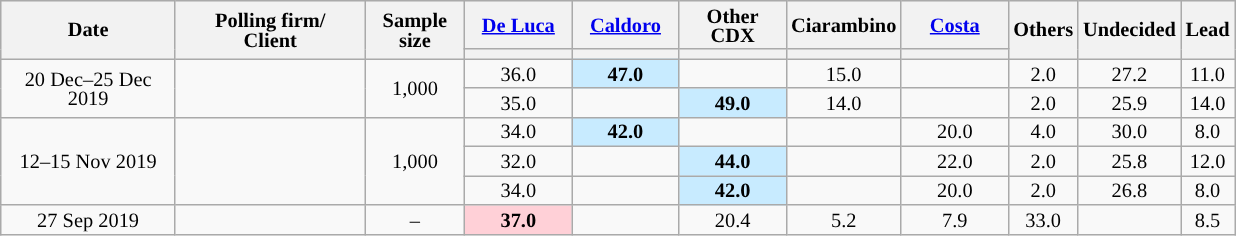<table class="wikitable collapsible collapsed" style="text-align:center;font-size:85%;line-height:13px">
<tr style="height:30px; background-color:#E9E9E9">
<th rowspan="2" style="width:110px;">Date</th>
<th rowspan="2" style="width:120px;">Polling firm/<br>Client</th>
<th rowspan="2" style="width:60px;">Sample size</th>
<th style="width:65px;"><a href='#'>De Luca</a></th>
<th style="width:65px;"><a href='#'>Caldoro</a></th>
<th style="width:65px;">Other CDX</th>
<th style="width:65px;">Ciarambino</th>
<th style="width:65px;"><a href='#'>Costa</a></th>
<th rowspan="2" style="width:35px;">Others</th>
<th rowspan="2" style="width:35px;">Undecided</th>
<th rowspan="2" style="width:25px;">Lead</th>
</tr>
<tr>
<th style="background:"></th>
<th style="background:"></th>
<th style="background:"></th>
<th style="background:"></th>
<th style="background:"></th>
</tr>
<tr>
<td rowspan="2">20 Dec–25 Dec 2019</td>
<td rowspan="2"></td>
<td rowspan="2">1,000</td>
<td>36.0</td>
<td style="background:#C8EBFF"><strong>47.0</strong></td>
<td></td>
<td>15.0</td>
<td></td>
<td>2.0</td>
<td>27.2</td>
<td style="background:">11.0</td>
</tr>
<tr>
<td>35.0</td>
<td></td>
<td style="background:#C8EBFF"><strong>49.0</strong></td>
<td>14.0</td>
<td></td>
<td>2.0</td>
<td>25.9</td>
<td style="background:">14.0</td>
</tr>
<tr>
<td rowspan="3">12–15 Nov 2019</td>
<td rowspan="3"></td>
<td rowspan="3">1,000</td>
<td>34.0</td>
<td style="background:#C8EBFF"><strong>42.0</strong></td>
<td></td>
<td></td>
<td>20.0</td>
<td>4.0</td>
<td>30.0</td>
<td style="background:">8.0</td>
</tr>
<tr>
<td>32.0</td>
<td></td>
<td style="background:#C8EBFF"><strong>44.0</strong></td>
<td></td>
<td>22.0</td>
<td>2.0</td>
<td>25.8</td>
<td style="background:">12.0</td>
</tr>
<tr>
<td>34.0</td>
<td></td>
<td style="background:#C8EBFF"><strong>42.0</strong></td>
<td></td>
<td>20.0</td>
<td>2.0</td>
<td>26.8</td>
<td style="background:">8.0</td>
</tr>
<tr>
<td>27 Sep 2019</td>
<td></td>
<td>–</td>
<td style="background:#FFD0D7"><strong>37.0</strong></td>
<td></td>
<td>20.4</td>
<td>5.2</td>
<td>7.9</td>
<td>33.0</td>
<td></td>
<td style="background:">8.5</td>
</tr>
</table>
